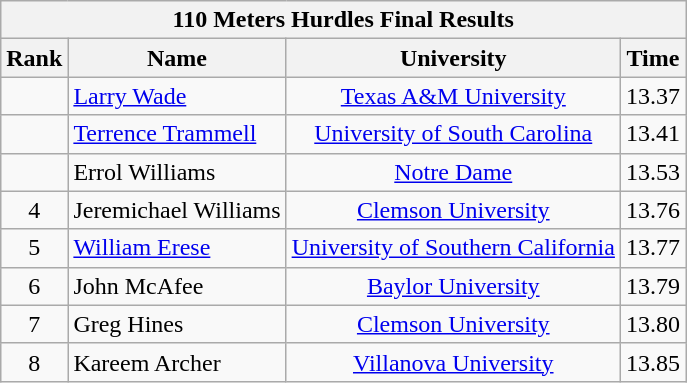<table class="wikitable sortable" style="text-align:center">
<tr>
<th colspan="4">110 Meters Hurdles Final Results</th>
</tr>
<tr>
<th>Rank</th>
<th>Name</th>
<th>University</th>
<th>Time</th>
</tr>
<tr>
<td></td>
<td align=left><a href='#'>Larry Wade</a></td>
<td><a href='#'>Texas A&M University</a></td>
<td>13.37</td>
</tr>
<tr>
<td></td>
<td align=left><a href='#'>Terrence Trammell</a></td>
<td><a href='#'>University of South Carolina</a></td>
<td>13.41</td>
</tr>
<tr>
<td></td>
<td align=left>Errol Williams</td>
<td><a href='#'>Notre Dame</a></td>
<td>13.53</td>
</tr>
<tr>
<td>4</td>
<td align=left>Jeremichael Williams</td>
<td><a href='#'>Clemson University</a></td>
<td>13.76</td>
</tr>
<tr>
<td>5</td>
<td align=left><a href='#'>William Erese</a></td>
<td><a href='#'>University of Southern California</a></td>
<td>13.77</td>
</tr>
<tr>
<td>6</td>
<td align=left>John McAfee</td>
<td><a href='#'>Baylor University</a></td>
<td>13.79</td>
</tr>
<tr>
<td>7</td>
<td align=left>Greg Hines</td>
<td><a href='#'>Clemson University</a></td>
<td>13.80</td>
</tr>
<tr>
<td>8</td>
<td align=left>Kareem Archer</td>
<td><a href='#'>Villanova University</a></td>
<td>13.85</td>
</tr>
</table>
